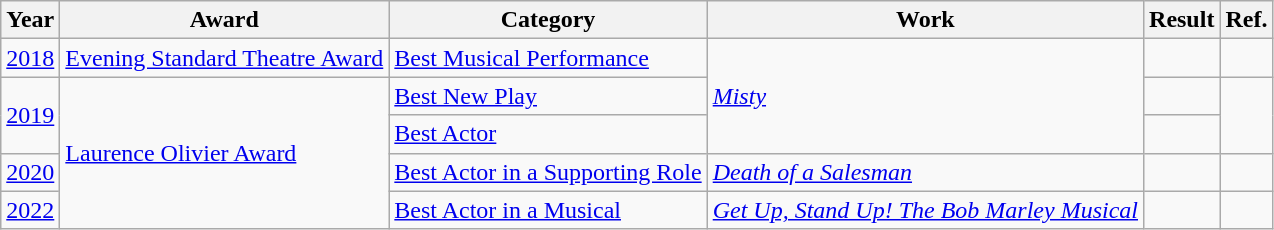<table class="wikitable">
<tr>
<th>Year</th>
<th>Award</th>
<th>Category</th>
<th>Work</th>
<th>Result</th>
<th>Ref.</th>
</tr>
<tr>
<td><a href='#'>2018</a></td>
<td><a href='#'>Evening Standard Theatre Award</a></td>
<td><a href='#'>Best Musical Performance</a></td>
<td rowspan="3"><a href='#'><em>Misty</em></a></td>
<td></td>
<td></td>
</tr>
<tr>
<td rowspan="2"><a href='#'>2019</a></td>
<td rowspan="4"><a href='#'>Laurence Olivier Award</a></td>
<td><a href='#'>Best New Play</a></td>
<td></td>
<td rowspan="2"></td>
</tr>
<tr>
<td><a href='#'>Best Actor</a></td>
<td></td>
</tr>
<tr>
<td><a href='#'>2020</a></td>
<td><a href='#'>Best Actor in a Supporting Role</a></td>
<td><em><a href='#'>Death of a Salesman</a></em></td>
<td></td>
<td></td>
</tr>
<tr>
<td><a href='#'>2022</a></td>
<td><a href='#'>Best Actor in a Musical</a></td>
<td><em><a href='#'>Get Up, Stand Up! The Bob Marley Musical</a></em></td>
<td></td>
<td></td>
</tr>
</table>
